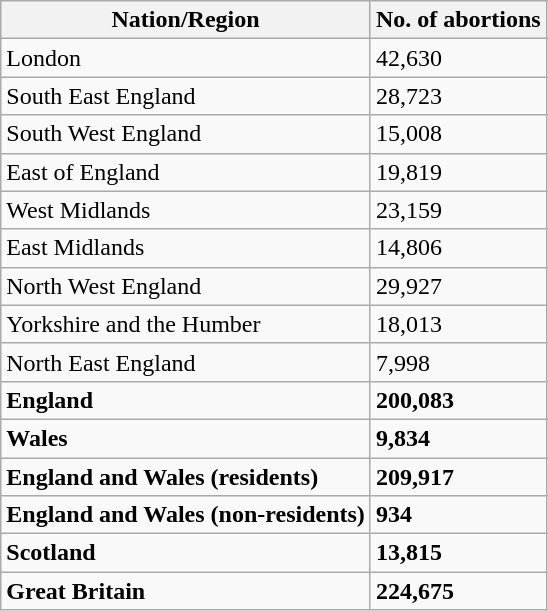<table class="wikitable sortable">
<tr>
<th>Nation/Region</th>
<th>No. of abortions</th>
</tr>
<tr>
<td>London</td>
<td>42,630</td>
</tr>
<tr>
<td>South East England</td>
<td>28,723</td>
</tr>
<tr>
<td>South West England</td>
<td>15,008</td>
</tr>
<tr>
<td>East of England</td>
<td>19,819</td>
</tr>
<tr>
<td>West Midlands</td>
<td>23,159</td>
</tr>
<tr>
<td>East Midlands</td>
<td>14,806</td>
</tr>
<tr>
<td>North West England</td>
<td>29,927</td>
</tr>
<tr>
<td>Yorkshire and the Humber</td>
<td>18,013</td>
</tr>
<tr>
<td>North East England</td>
<td>7,998</td>
</tr>
<tr>
<td><strong>England</strong></td>
<td><strong>200,083</strong></td>
</tr>
<tr>
<td><strong>Wales</strong></td>
<td><strong>9,834</strong></td>
</tr>
<tr>
<td><strong>England and Wales (residents)</strong></td>
<td><strong>209,917</strong></td>
</tr>
<tr>
<td><strong>England and Wales (non-residents)</strong></td>
<td><strong>934</strong></td>
</tr>
<tr>
<td><strong>Scotland</strong></td>
<td><strong>13,815</strong></td>
</tr>
<tr>
<td><strong>Great Britain</strong></td>
<td><strong>224,675</strong></td>
</tr>
</table>
